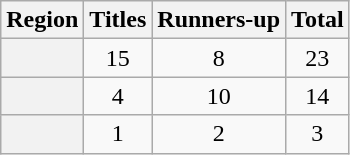<table class="wikitable plainrowheaders sortable" style="text-align:center">
<tr>
<th scope="col">Region</th>
<th scope="col">Titles</th>
<th scope="col">Runners-up</th>
<th scope="col">Total</th>
</tr>
<tr>
<th scope="row" style="text-align:left"></th>
<td>15</td>
<td>8</td>
<td>23</td>
</tr>
<tr>
<th scope="row" style="text-align:left"></th>
<td>4</td>
<td>10</td>
<td>14</td>
</tr>
<tr>
<th scope="row" style="text-align:left"></th>
<td>1</td>
<td>2</td>
<td>3</td>
</tr>
</table>
